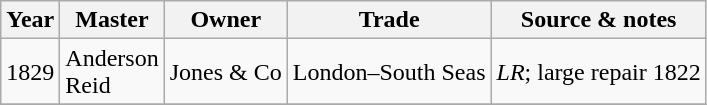<table class=" wikitable">
<tr>
<th>Year</th>
<th>Master</th>
<th>Owner</th>
<th>Trade</th>
<th>Source & notes</th>
</tr>
<tr>
<td>1829</td>
<td>Anderson<br>Reid</td>
<td>Jones & Co</td>
<td>London–South Seas</td>
<td><em>LR</em>; large repair 1822</td>
</tr>
<tr>
</tr>
</table>
